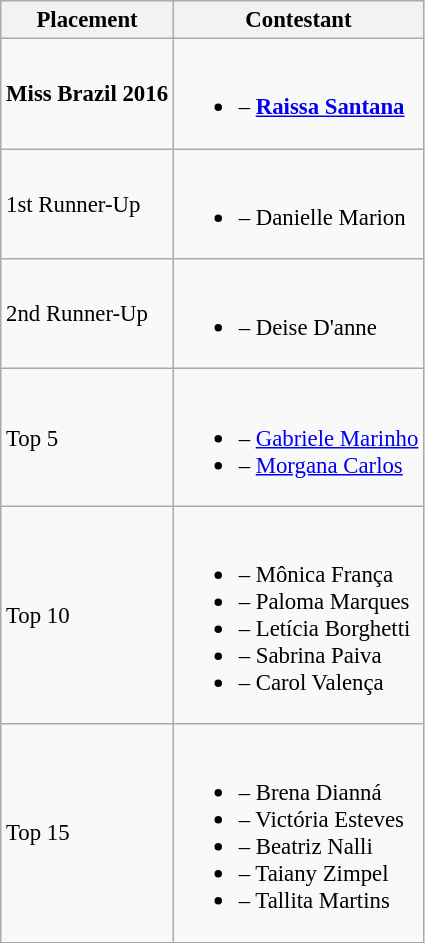<table class="wikitable sortable" style="font-size: 95%;">
<tr>
<th>Placement</th>
<th>Contestant</th>
</tr>
<tr>
<td><strong>Miss Brazil 2016</strong></td>
<td><br><ul><li><strong></strong> – <strong><a href='#'>Raissa Santana</a></strong></li></ul></td>
</tr>
<tr>
<td>1st Runner-Up</td>
<td><br><ul><li> – Danielle Marion</li></ul></td>
</tr>
<tr>
<td>2nd Runner-Up</td>
<td><br><ul><li> – Deise D'anne</li></ul></td>
</tr>
<tr>
<td>Top 5</td>
<td><br><ul><li> – <a href='#'>Gabriele Marinho</a></li><li> – <a href='#'>Morgana Carlos</a></li></ul></td>
</tr>
<tr>
<td>Top 10</td>
<td><br><ul><li> – Mônica França</li><li> – Paloma Marques</li><li> – Letícia Borghetti</li><li> – Sabrina Paiva</li><li> – Carol Valença</li></ul></td>
</tr>
<tr>
<td>Top 15</td>
<td><br><ul><li> – Brena Dianná</li><li> – Victória Esteves</li><li> – Beatriz Nalli</li><li> – Taiany Zimpel</li><li> – Tallita Martins</li></ul></td>
</tr>
</table>
